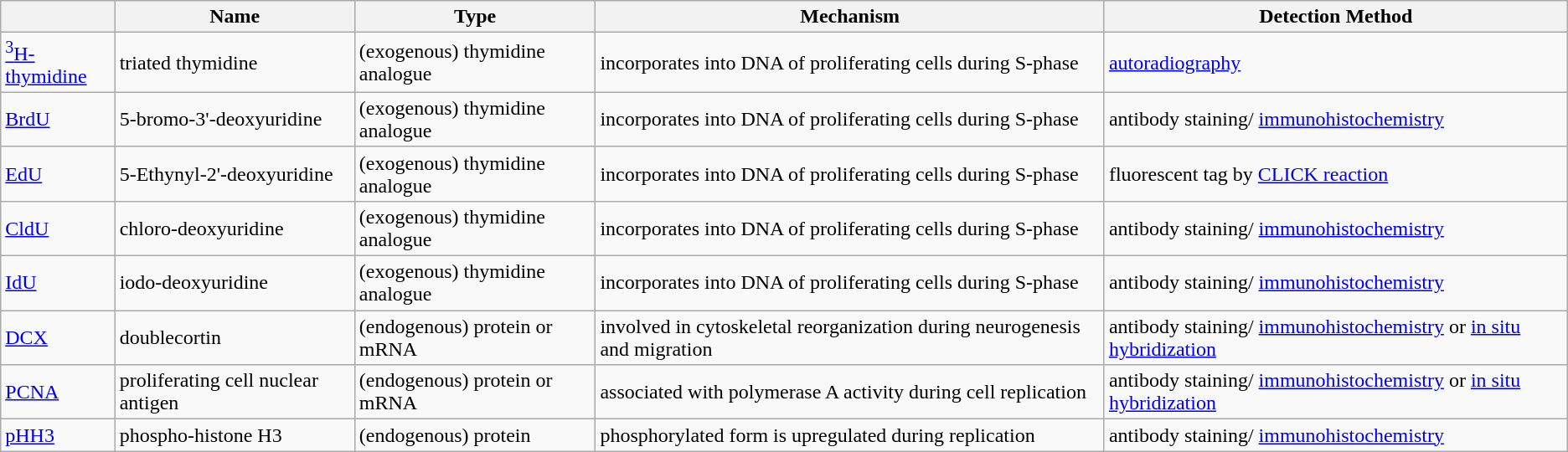<table class="wikitable sortable mw-collapsible">
<tr>
<th></th>
<th>Name</th>
<th>Type</th>
<th>Mechanism</th>
<th>Detection Method</th>
</tr>
<tr>
<td><a href='#'><sup>3</sup>H-thymidine</a></td>
<td>triated thymidine</td>
<td>(exogenous) thymidine analogue</td>
<td>incorporates into DNA of proliferating cells during S-phase</td>
<td><a href='#'>autoradiography</a></td>
</tr>
<tr>
<td><a href='#'>BrdU</a></td>
<td>5-bromo-3'-deoxyuridine</td>
<td>(exogenous) thymidine analogue</td>
<td>incorporates into DNA of proliferating cells during S-phase</td>
<td>antibody staining/ <a href='#'>immunohistochemistry</a></td>
</tr>
<tr>
<td><a href='#'>EdU</a></td>
<td>5-Ethynyl-2'-deoxyuridine</td>
<td>(exogenous) thymidine analogue</td>
<td>incorporates into DNA of proliferating cells during S-phase</td>
<td>fluorescent tag by <a href='#'>CLICK reaction</a></td>
</tr>
<tr>
<td><a href='#'>CldU</a></td>
<td>chloro-deoxyuridine</td>
<td>(exogenous) thymidine analogue</td>
<td>incorporates into DNA of proliferating cells during S-phase</td>
<td>antibody staining/ <a href='#'>immunohistochemistry</a></td>
</tr>
<tr>
<td><a href='#'>IdU</a></td>
<td>iodo-deoxyuridine</td>
<td>(exogenous) thymidine analogue</td>
<td>incorporates into DNA of proliferating cells during S-phase</td>
<td>antibody staining/ <a href='#'>immunohistochemistry</a></td>
</tr>
<tr>
<td><a href='#'>DCX</a></td>
<td>doublecortin</td>
<td>(endogenous) protein or mRNA</td>
<td>involved in cytoskeletal reorganization during neurogenesis and migration</td>
<td>antibody staining/ <a href='#'>immunohistochemistry</a> or <a href='#'>in situ hybridization</a></td>
</tr>
<tr>
<td><a href='#'>PCNA</a></td>
<td>proliferating cell nuclear antigen</td>
<td>(endogenous) protein or mRNA</td>
<td>associated with polymerase A activity during cell replication</td>
<td>antibody staining/ <a href='#'>immunohistochemistry</a> or <a href='#'>in situ hybridization</a></td>
</tr>
<tr>
<td><a href='#'>pHH3</a></td>
<td>phospho-histone H3</td>
<td>(endogenous) protein</td>
<td>phosphorylated form is upregulated during replication</td>
<td>antibody staining/ <a href='#'>immunohistochemistry</a></td>
</tr>
</table>
